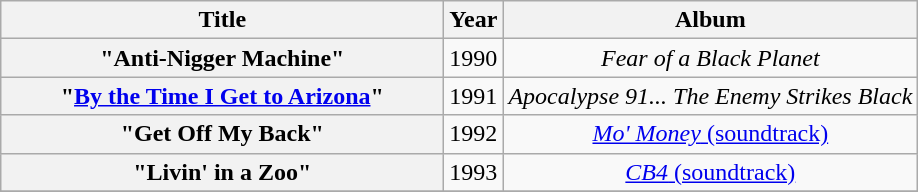<table class="wikitable plainrowheaders" style="text-align:center;" border="1">
<tr>
<th scope="col" style="width:18em;">Title</th>
<th scope="col">Year</th>
<th scope="col">Album</th>
</tr>
<tr>
<th scope="row">"Anti-Nigger Machine"</th>
<td>1990</td>
<td><em>Fear of a Black Planet</em></td>
</tr>
<tr>
<th scope="row">"<a href='#'>By the Time I Get to Arizona</a>"</th>
<td>1991</td>
<td><em>Apocalypse 91... The Enemy Strikes Black</em></td>
</tr>
<tr>
<th scope="row">"Get Off My Back"</th>
<td>1992</td>
<td><a href='#'><em>Mo' Money</em> (soundtrack)</a></td>
</tr>
<tr>
<th scope="row">"Livin' in a Zoo"</th>
<td>1993</td>
<td><a href='#'><em>CB4</em> (soundtrack)</a></td>
</tr>
<tr>
</tr>
</table>
